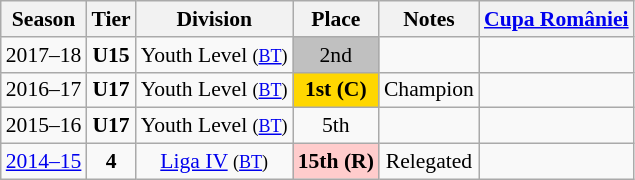<table class="wikitable" style="text-align:center; font-size:90%">
<tr>
<th>Season</th>
<th>Tier</th>
<th>Division</th>
<th>Place</th>
<th>Notes</th>
<th><a href='#'>Cupa României</a></th>
</tr>
<tr>
<td>2017–18</td>
<td><strong>U15</strong></td>
<td>Youth Level <small>(<a href='#'>BT</a>)</small></td>
<td align=center bgcolor=silver>2nd</td>
<td></td>
<td></td>
</tr>
<tr>
<td>2016–17</td>
<td><strong>U17</strong></td>
<td>Youth Level <small>(<a href='#'>BT</a>)</small></td>
<td align=center bgcolor=gold><strong>1st</strong> <strong>(C)</strong></td>
<td>Champion</td>
<td></td>
</tr>
<tr>
<td>2015–16</td>
<td><strong>U17</strong></td>
<td>Youth Level <small>(<a href='#'>BT</a>)</small></td>
<td>5th</td>
<td></td>
<td></td>
</tr>
<tr>
<td><a href='#'>2014–15</a></td>
<td><strong>4</strong></td>
<td><a href='#'>Liga IV</a> <small>(<a href='#'>BT</a>)</small></td>
<td align=center bgcolor=#FFCCCC><strong>15th (R)</strong></td>
<td>Relegated</td>
<td></td>
</tr>
</table>
